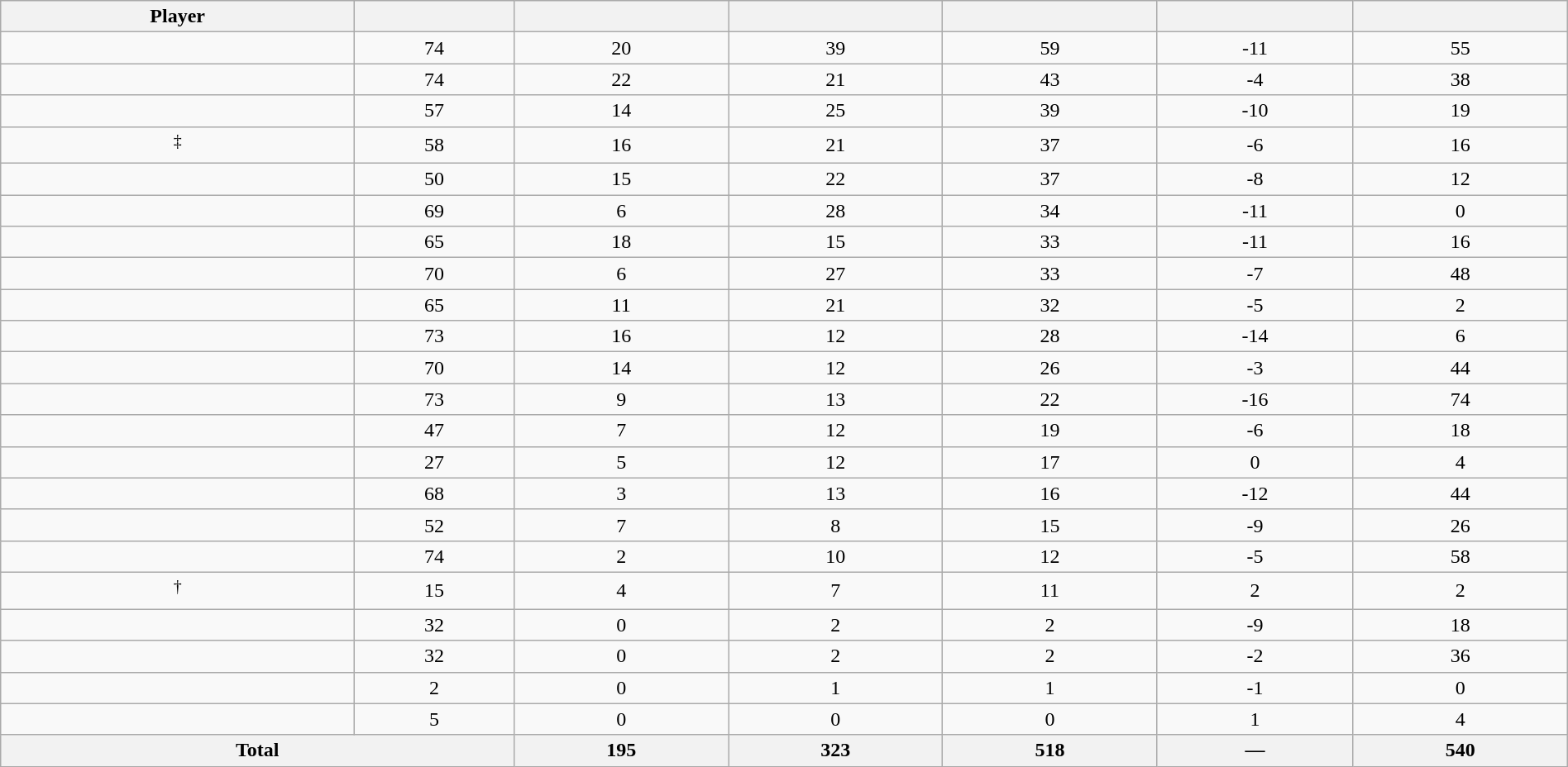<table class="wikitable sortable" style="width:100%; text-align:center;">
<tr align=center>
<th>Player</th>
<th></th>
<th></th>
<th></th>
<th></th>
<th data-sort-type="number"></th>
<th></th>
</tr>
<tr>
<td></td>
<td>74</td>
<td>20</td>
<td>39</td>
<td>59</td>
<td>-11</td>
<td>55</td>
</tr>
<tr>
<td></td>
<td>74</td>
<td>22</td>
<td>21</td>
<td>43</td>
<td>-4</td>
<td>38</td>
</tr>
<tr>
<td></td>
<td>57</td>
<td>14</td>
<td>25</td>
<td>39</td>
<td>-10</td>
<td>19</td>
</tr>
<tr>
<td><sup>‡</sup></td>
<td>58</td>
<td>16</td>
<td>21</td>
<td>37</td>
<td>-6</td>
<td>16</td>
</tr>
<tr>
<td></td>
<td>50</td>
<td>15</td>
<td>22</td>
<td>37</td>
<td>-8</td>
<td>12</td>
</tr>
<tr>
<td></td>
<td>69</td>
<td>6</td>
<td>28</td>
<td>34</td>
<td>-11</td>
<td>0</td>
</tr>
<tr>
<td></td>
<td>65</td>
<td>18</td>
<td>15</td>
<td>33</td>
<td>-11</td>
<td>16</td>
</tr>
<tr>
<td></td>
<td>70</td>
<td>6</td>
<td>27</td>
<td>33</td>
<td>-7</td>
<td>48</td>
</tr>
<tr>
<td></td>
<td>65</td>
<td>11</td>
<td>21</td>
<td>32</td>
<td>-5</td>
<td>2</td>
</tr>
<tr>
<td></td>
<td>73</td>
<td>16</td>
<td>12</td>
<td>28</td>
<td>-14</td>
<td>6</td>
</tr>
<tr>
<td></td>
<td>70</td>
<td>14</td>
<td>12</td>
<td>26</td>
<td>-3</td>
<td>44</td>
</tr>
<tr>
<td></td>
<td>73</td>
<td>9</td>
<td>13</td>
<td>22</td>
<td>-16</td>
<td>74</td>
</tr>
<tr>
<td></td>
<td>47</td>
<td>7</td>
<td>12</td>
<td>19</td>
<td>-6</td>
<td>18</td>
</tr>
<tr>
<td></td>
<td>27</td>
<td>5</td>
<td>12</td>
<td>17</td>
<td>0</td>
<td>4</td>
</tr>
<tr>
<td></td>
<td>68</td>
<td>3</td>
<td>13</td>
<td>16</td>
<td>-12</td>
<td>44</td>
</tr>
<tr>
<td></td>
<td>52</td>
<td>7</td>
<td>8</td>
<td>15</td>
<td>-9</td>
<td>26</td>
</tr>
<tr>
<td></td>
<td>74</td>
<td>2</td>
<td>10</td>
<td>12</td>
<td>-5</td>
<td>58</td>
</tr>
<tr>
<td><sup>†</sup></td>
<td>15</td>
<td>4</td>
<td>7</td>
<td>11</td>
<td>2</td>
<td>2</td>
</tr>
<tr>
<td></td>
<td>32</td>
<td>0</td>
<td>2</td>
<td>2</td>
<td>-9</td>
<td>18</td>
</tr>
<tr>
<td></td>
<td>32</td>
<td>0</td>
<td>2</td>
<td>2</td>
<td>-2</td>
<td>36</td>
</tr>
<tr>
<td></td>
<td>2</td>
<td>0</td>
<td>1</td>
<td>1</td>
<td>-1</td>
<td>0</td>
</tr>
<tr>
<td></td>
<td>5</td>
<td>0</td>
<td>0</td>
<td>0</td>
<td>1</td>
<td>4</td>
</tr>
<tr class="sortbottom">
<th colspan=2>Total</th>
<th>195</th>
<th>323</th>
<th>518</th>
<th>—</th>
<th>540</th>
</tr>
</table>
